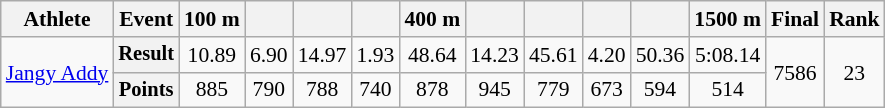<table class="wikitable" style="font-size:90%">
<tr>
<th>Athlete</th>
<th>Event</th>
<th>100 m</th>
<th></th>
<th></th>
<th></th>
<th>400 m</th>
<th></th>
<th></th>
<th></th>
<th></th>
<th>1500 m</th>
<th>Final</th>
<th>Rank</th>
</tr>
<tr align=center>
<td rowspan=2 align=left><a href='#'>Jangy Addy</a></td>
<th style="font-size:95%">Result</th>
<td>10.89</td>
<td>6.90</td>
<td>14.97</td>
<td>1.93</td>
<td>48.64</td>
<td>14.23</td>
<td>45.61</td>
<td>4.20</td>
<td>50.36</td>
<td>5:08.14</td>
<td rowspan=2>7586</td>
<td rowspan=2>23</td>
</tr>
<tr align=center>
<th style="font-size:95%">Points</th>
<td>885</td>
<td>790</td>
<td>788</td>
<td>740</td>
<td>878</td>
<td>945</td>
<td>779</td>
<td>673</td>
<td>594</td>
<td>514</td>
</tr>
</table>
